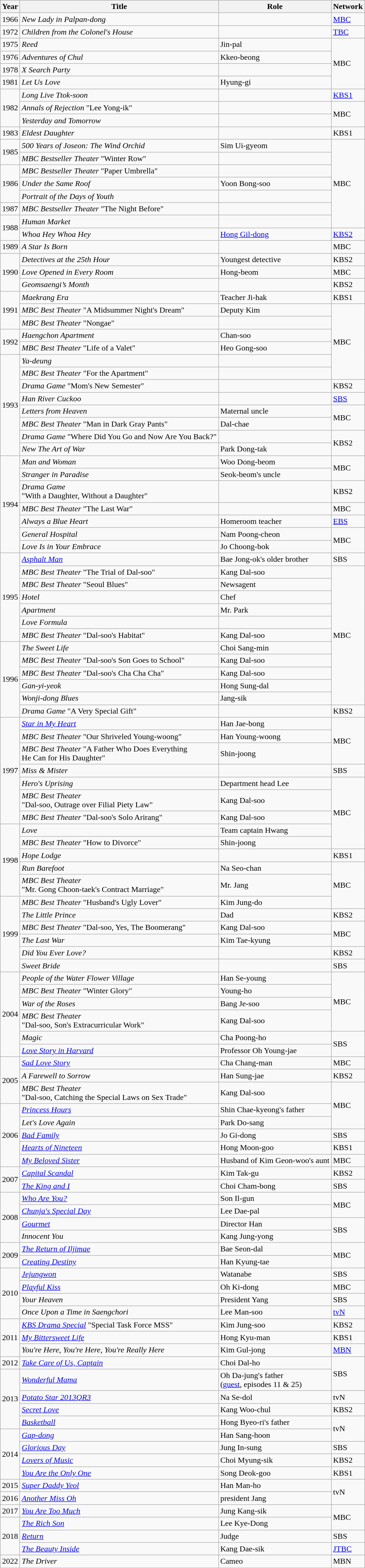<table class="wikitable">
<tr>
<th>Year</th>
<th>Title</th>
<th>Role</th>
<th>Network</th>
</tr>
<tr>
<td>1966</td>
<td><em>New Lady in Palpan-dong</em></td>
<td></td>
<td><a href='#'>MBC</a></td>
</tr>
<tr>
<td>1972</td>
<td><em>Children from the Colonel's House</em></td>
<td></td>
<td><a href='#'>TBC</a></td>
</tr>
<tr>
<td>1975</td>
<td><em>Reed</em></td>
<td>Jin-pal</td>
<td rowspan=4>MBC</td>
</tr>
<tr>
<td>1976</td>
<td><em>Adventures of Chul</em></td>
<td>Kkeo-beong </td>
</tr>
<tr>
<td>1978</td>
<td><em>X Search Party</em></td>
<td></td>
</tr>
<tr>
<td>1981</td>
<td><em>Let Us Love</em></td>
<td>Hyung-gi</td>
</tr>
<tr>
<td rowspan=3>1982</td>
<td><em>Long Live Ttok-soon</em></td>
<td></td>
<td><a href='#'>KBS1</a></td>
</tr>
<tr>
<td><em>Annals of Rejection</em> "Lee Yong-ik"</td>
<td></td>
<td rowspan=2>MBC</td>
</tr>
<tr>
<td><em>Yesterday and Tomorrow</em></td>
<td></td>
</tr>
<tr>
<td>1983</td>
<td><em>Eldest Daughter</em></td>
<td></td>
<td>KBS1</td>
</tr>
<tr>
<td rowspan=2>1985</td>
<td><em>500 Years of Joseon: The Wind Orchid</em></td>
<td>Sim Ui-gyeom</td>
<td rowspan=7>MBC</td>
</tr>
<tr>
<td><em>MBC Bestseller Theater</em> "Winter Row"</td>
<td></td>
</tr>
<tr>
<td rowspan=3>1986</td>
<td><em>MBC Bestseller Theater</em> "Paper Umbrella"</td>
<td></td>
</tr>
<tr>
<td><em>Under the Same Roof</em></td>
<td>Yoon Bong-soo</td>
</tr>
<tr>
<td><em>Portrait of the Days of Youth</em></td>
<td></td>
</tr>
<tr>
<td>1987</td>
<td><em>MBC Bestseller Theater</em> "The Night Before"</td>
<td></td>
</tr>
<tr>
<td rowspan=2>1988</td>
<td><em>Human Market</em></td>
<td></td>
</tr>
<tr>
<td><em>Whoa Hey Whoa Hey</em></td>
<td><a href='#'>Hong Gil-dong</a></td>
<td><a href='#'>KBS2</a></td>
</tr>
<tr>
<td>1989</td>
<td><em>A Star Is Born</em></td>
<td></td>
<td>MBC</td>
</tr>
<tr>
<td rowspan=3>1990</td>
<td><em>Detectives at the 25th Hour</em></td>
<td>Youngest detective</td>
<td>KBS2</td>
</tr>
<tr>
<td><em>Love Opened in Every Room</em></td>
<td>Hong-beom</td>
<td>MBC</td>
</tr>
<tr>
<td><em>Geomsaengi’s Month</em></td>
<td></td>
<td>KBS2</td>
</tr>
<tr>
<td rowspan=3>1991</td>
<td><em>Maekrang Era</em></td>
<td>Teacher Ji-hak</td>
<td>KBS1</td>
</tr>
<tr>
<td><em>MBC Best Theater</em> "A Midsummer Night's Dream"</td>
<td>Deputy Kim</td>
<td rowspan=6>MBC</td>
</tr>
<tr>
<td><em>MBC Best Theater</em> "Nongae"</td>
<td></td>
</tr>
<tr>
<td rowspan=2>1992</td>
<td><em>Haengchon Apartment</em></td>
<td>Chan-soo</td>
</tr>
<tr>
<td><em>MBC Best Theater</em> "Life of a Valet"</td>
<td>Heo Gong-soo</td>
</tr>
<tr>
<td rowspan=8>1993</td>
<td><em>Ya-deung</em></td>
<td></td>
</tr>
<tr>
<td><em>MBC Best Theater</em> "For the Apartment"</td>
<td></td>
</tr>
<tr>
<td><em>Drama Game</em> "Mom's New Semester"</td>
<td></td>
<td>KBS2</td>
</tr>
<tr>
<td><em>Han River Cuckoo</em></td>
<td></td>
<td><a href='#'>SBS</a></td>
</tr>
<tr>
<td><em>Letters from Heaven</em></td>
<td>Maternal uncle</td>
<td rowspan=2>MBC</td>
</tr>
<tr>
<td><em>MBC Best Theater</em> "Man in Dark Gray Pants"</td>
<td>Dal-chae</td>
</tr>
<tr>
<td><em>Drama Game</em> "Where Did You Go and Now Are You Back?"</td>
<td></td>
<td rowspan=2>KBS2</td>
</tr>
<tr>
<td><em>New The Art of War</em></td>
<td>Park Dong-tak</td>
</tr>
<tr>
<td rowspan=7>1994</td>
<td><em>Man and Woman</em></td>
<td>Woo Dong-beom</td>
<td rowspan=2>MBC</td>
</tr>
<tr>
<td><em>Stranger in Paradise</em></td>
<td>Seok-beom's uncle</td>
</tr>
<tr>
<td><em>Drama Game</em> <br> "With a Daughter, Without a Daughter"</td>
<td></td>
<td>KBS2</td>
</tr>
<tr>
<td><em>MBC Best Theater</em> "The Last War"</td>
<td></td>
<td>MBC</td>
</tr>
<tr>
<td><em>Always a Blue Heart</em></td>
<td>Homeroom teacher</td>
<td><a href='#'>EBS</a></td>
</tr>
<tr>
<td><em>General Hospital</em></td>
<td>Nam Poong-cheon </td>
<td rowspan=2>MBC</td>
</tr>
<tr>
<td><em>Love Is in Your Embrace</em></td>
<td>Jo Choong-bok</td>
</tr>
<tr>
<td rowspan=7>1995</td>
<td><em><a href='#'>Asphalt Man</a></em></td>
<td>Bae Jong-ok's older brother</td>
<td>SBS</td>
</tr>
<tr>
<td><em>MBC Best Theater</em> "The Trial of Dal-soo"</td>
<td>Kang Dal-soo</td>
<td rowspan=11>MBC</td>
</tr>
<tr>
<td><em>MBC Best Theater</em> "Seoul Blues"</td>
<td>Newsagent</td>
</tr>
<tr>
<td><em>Hotel</em></td>
<td>Chef</td>
</tr>
<tr>
<td><em>Apartment</em></td>
<td>Mr. Park</td>
</tr>
<tr>
<td><em>Love Formula</em></td>
<td></td>
</tr>
<tr>
<td><em>MBC Best Theater</em> "Dal-soo's Habitat"</td>
<td>Kang Dal-soo</td>
</tr>
<tr>
<td rowspan=6>1996</td>
<td><em>The Sweet Life</em></td>
<td>Choi Sang-min</td>
</tr>
<tr>
<td><em>MBC Best Theater</em> "Dal-soo's Son Goes to School"</td>
<td>Kang Dal-soo</td>
</tr>
<tr>
<td><em>MBC Best Theater</em> "Dal-soo's Cha Cha Cha"</td>
<td>Kang Dal-soo</td>
</tr>
<tr>
<td><em>Gan-yi-yeok</em></td>
<td>Hong Sung-dal</td>
</tr>
<tr>
<td><em>Wonji-dong Blues</em></td>
<td>Jang-sik</td>
</tr>
<tr>
<td><em>Drama Game</em> "A Very Special Gift"</td>
<td></td>
<td>KBS2</td>
</tr>
<tr>
<td rowspan=7>1997</td>
<td><em><a href='#'>Star in My Heart</a></em></td>
<td>Han Jae-bong</td>
<td rowspan=3>MBC</td>
</tr>
<tr>
<td><em>MBC Best Theater</em> "Our Shriveled Young-woong"</td>
<td>Han Young-woong</td>
</tr>
<tr>
<td><em>MBC Best Theater</em> "A Father Who Does Everything <br> He Can for His Daughter"</td>
<td>Shin-joong</td>
</tr>
<tr>
<td><em>Miss & Mister</em></td>
<td></td>
<td>SBS</td>
</tr>
<tr>
<td><em>Hero's Uprising</em></td>
<td>Department head Lee</td>
<td rowspan=5>MBC</td>
</tr>
<tr>
<td><em>MBC Best Theater</em> <br> "Dal-soo, Outrage over Filial Piety Law"</td>
<td>Kang Dal-soo</td>
</tr>
<tr>
<td><em>MBC Best Theater</em> "Dal-soo's Solo Arirang"</td>
<td>Kang Dal-soo</td>
</tr>
<tr>
<td rowspan=5>1998</td>
<td><em>Love</em></td>
<td>Team captain Hwang</td>
</tr>
<tr>
<td><em>MBC Best Theater</em> "How to Divorce"</td>
<td>Shin-joong</td>
</tr>
<tr>
<td><em>Hope Lodge</em></td>
<td></td>
<td>KBS1</td>
</tr>
<tr>
<td><em>Run Barefoot</em></td>
<td>Na Seo-chan</td>
<td rowspan=3>MBC</td>
</tr>
<tr>
<td><em>MBC Best Theater</em> <br> "Mr. Gong Choon-taek's Contract Marriage"</td>
<td>Mr. Jang </td>
</tr>
<tr>
<td rowspan=6>1999</td>
<td><em>MBC Best Theater</em> "Husband's Ugly Lover"</td>
<td>Kim Jung-do</td>
</tr>
<tr>
<td><em>The Little Prince</em></td>
<td>Dad</td>
<td>KBS2</td>
</tr>
<tr>
<td><em>MBC Best Theater</em> "Dal-soo, Yes, The Boomerang"</td>
<td>Kang Dal-soo</td>
<td rowspan=2>MBC</td>
</tr>
<tr>
<td><em>The Last War</em></td>
<td>Kim Tae-kyung</td>
</tr>
<tr>
<td><em>Did You Ever Love?</em></td>
<td></td>
<td>KBS2</td>
</tr>
<tr>
<td><em>Sweet Bride</em></td>
<td></td>
<td>SBS</td>
</tr>
<tr>
<td rowspan=6>2004</td>
<td><em>People of the Water Flower Village</em></td>
<td>Han Se-young</td>
<td rowspan=4>MBC</td>
</tr>
<tr>
<td><em>MBC Best Theater</em> "Winter Glory"</td>
<td>Young-ho</td>
</tr>
<tr>
<td><em>War of the Roses</em></td>
<td>Bang Je-soo</td>
</tr>
<tr>
<td><em>MBC Best Theater</em> <br> "Dal-soo, Son's Extracurricular Work"</td>
<td>Kang Dal-soo</td>
</tr>
<tr>
<td><em>Magic</em></td>
<td>Cha Poong-ho</td>
<td rowspan=2>SBS</td>
</tr>
<tr>
<td><em><a href='#'>Love Story in Harvard</a></em></td>
<td>Professor Oh Young-jae</td>
</tr>
<tr>
<td rowspan=3>2005</td>
<td><em><a href='#'>Sad Love Story</a></em></td>
<td>Cha Chang-man </td>
<td>MBC</td>
</tr>
<tr>
<td><em>A Farewell to Sorrow</em></td>
<td>Han Sung-jae</td>
<td>KBS2</td>
</tr>
<tr>
<td><em>MBC Best Theater</em> <br> "Dal-soo, Catching the Special Laws on Sex Trade"</td>
<td>Kang Dal-soo</td>
<td rowspan=3>MBC</td>
</tr>
<tr>
<td rowspan=5>2006</td>
<td><em><a href='#'>Princess Hours</a></em></td>
<td>Shin Chae-kyeong's father</td>
</tr>
<tr>
<td><em>Let's Love Again</em></td>
<td>Park Do-sang</td>
</tr>
<tr>
<td><em><a href='#'>Bad Family</a></em></td>
<td>Jo Gi-dong</td>
<td>SBS</td>
</tr>
<tr>
<td><em><a href='#'>Hearts of Nineteen</a></em></td>
<td>Hong Moon-goo</td>
<td>KBS1</td>
</tr>
<tr>
<td><em><a href='#'>My Beloved Sister</a></em></td>
<td>Husband of Kim Geon-woo's aunt</td>
<td>MBC</td>
</tr>
<tr>
<td rowspan=2>2007</td>
<td><em><a href='#'>Capital Scandal</a></em></td>
<td>Kim Tak-gu</td>
<td>KBS2</td>
</tr>
<tr>
<td><em><a href='#'>The King and I</a></em></td>
<td>Choi Cham-bong</td>
<td>SBS</td>
</tr>
<tr>
<td rowspan=4>2008</td>
<td><em><a href='#'>Who Are You?</a></em></td>
<td>Son Il-gun</td>
<td rowspan=2>MBC</td>
</tr>
<tr>
<td><em><a href='#'>Chunja's Special Day</a></em></td>
<td>Lee Dae-pal</td>
</tr>
<tr>
<td><em><a href='#'>Gourmet</a></em></td>
<td>Director Han</td>
<td rowspan=2>SBS</td>
</tr>
<tr>
<td><em>Innocent You</em></td>
<td>Kang Jung-yong</td>
</tr>
<tr>
<td rowspan=2>2009</td>
<td><em><a href='#'>The Return of Iljimae</a></em></td>
<td>Bae Seon-dal</td>
<td rowspan=2>MBC</td>
</tr>
<tr>
<td><em><a href='#'>Creating Destiny</a></em></td>
<td>Han Kyung-tae</td>
</tr>
<tr>
<td rowspan=4>2010</td>
<td><em><a href='#'>Jejungwon</a></em></td>
<td>Watanabe</td>
<td>SBS</td>
</tr>
<tr>
<td><em><a href='#'>Playful Kiss</a></em></td>
<td>Oh Ki-dong</td>
<td>MBC</td>
</tr>
<tr>
<td><em>Your Heaven</em></td>
<td>President Yang</td>
<td>SBS</td>
</tr>
<tr>
<td><em>Once Upon a Time in Saengchori</em></td>
<td>Lee Man-soo</td>
<td><a href='#'>tvN</a></td>
</tr>
<tr>
<td rowspan=3>2011</td>
<td><em><a href='#'>KBS Drama Special</a></em> "Special Task Force MSS"</td>
<td>Kim Jung-soo</td>
<td>KBS2</td>
</tr>
<tr>
<td><em><a href='#'>My Bittersweet Life</a></em></td>
<td>Hong Kyu-man</td>
<td>KBS1</td>
</tr>
<tr>
<td><em>You're Here, You're Here, You're Really Here</em></td>
<td>Kim Gul-jong</td>
<td><a href='#'>MBN</a></td>
</tr>
<tr>
<td>2012</td>
<td><em><a href='#'>Take Care of Us, Captain</a></em></td>
<td>Choi Dal-ho</td>
<td rowspan=2>SBS</td>
</tr>
<tr>
<td rowspan=4>2013</td>
<td><em><a href='#'>Wonderful Mama</a></em></td>
<td>Oh Da-jung's father <br> (<a href='#'>guest</a>, episodes 11 & 25)</td>
</tr>
<tr>
<td><em><a href='#'>Potato Star 2013QR3</a></em></td>
<td>Na Se-dol</td>
<td>tvN</td>
</tr>
<tr>
<td><em><a href='#'>Secret Love</a></em></td>
<td>Kang Woo-chul</td>
<td>KBS2</td>
</tr>
<tr>
<td><em><a href='#'>Basketball</a></em></td>
<td>Hong Byeo-ri's father</td>
<td rowspan=2>tvN</td>
</tr>
<tr>
<td rowspan=4>2014</td>
<td><em><a href='#'>Gap-dong</a></em></td>
<td>Han Sang-hoon</td>
</tr>
<tr>
<td><em><a href='#'>Glorious Day</a></em></td>
<td>Jung In-sung</td>
<td>SBS</td>
</tr>
<tr>
<td><em><a href='#'>Lovers of Music</a></em></td>
<td>Choi Myung-sik</td>
<td>KBS2</td>
</tr>
<tr>
<td><em><a href='#'>You Are the Only One</a></em></td>
<td>Song Deok-goo</td>
<td>KBS1</td>
</tr>
<tr>
<td>2015</td>
<td><em><a href='#'>Super Daddy Yeol</a></em></td>
<td>Han Man-ho</td>
<td rowspan=2>tvN</td>
</tr>
<tr>
<td>2016</td>
<td><em><a href='#'>Another Miss Oh</a></em></td>
<td>president Jang</td>
</tr>
<tr>
<td>2017</td>
<td><em><a href='#'>You Are Too Much</a></em></td>
<td>Jung Kang-sik</td>
<td rowspan=2>MBC</td>
</tr>
<tr>
<td rowspan=3>2018</td>
<td><em><a href='#'>The Rich Son</a></em></td>
<td>Lee Kye-Dong</td>
</tr>
<tr>
<td><em><a href='#'>Return</a></em></td>
<td>Judge</td>
<td>SBS</td>
</tr>
<tr>
<td><em><a href='#'>The Beauty Inside</a></em></td>
<td>Kang Dae-sik</td>
<td><a href='#'>JTBC</a></td>
</tr>
<tr>
<td>2022</td>
<td><em>The Driver</em></td>
<td>Cameo </td>
<td>MBN</td>
</tr>
<tr>
</tr>
</table>
